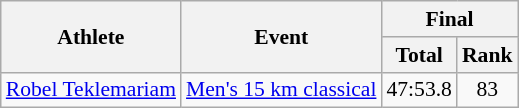<table class="wikitable" style="font-size:90%">
<tr>
<th rowspan="2">Athlete</th>
<th rowspan="2">Event</th>
<th colspan="2">Final</th>
</tr>
<tr>
<th>Total</th>
<th>Rank</th>
</tr>
<tr>
<td><a href='#'>Robel Teklemariam</a></td>
<td><a href='#'>Men's 15 km classical</a></td>
<td align="center">47:53.8</td>
<td align="center">83</td>
</tr>
</table>
